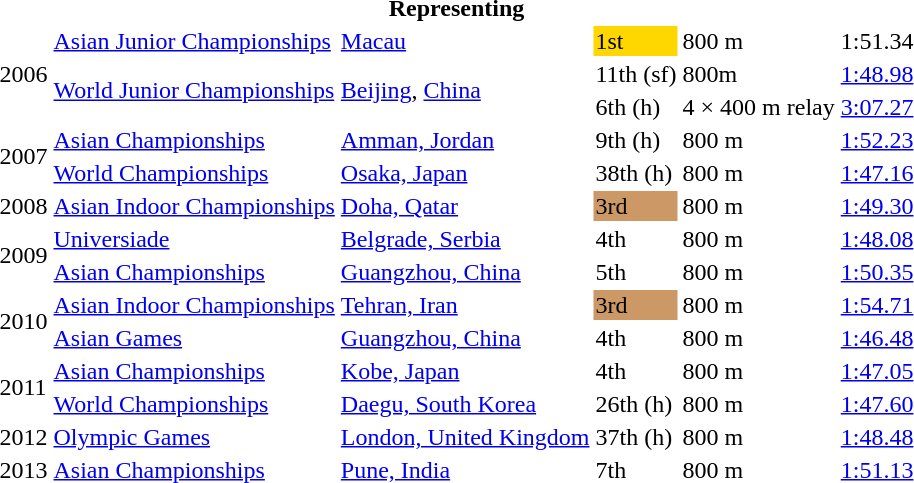<table>
<tr>
<th colspan="6">Representing </th>
</tr>
<tr>
<td rowspan=3>2006</td>
<td><a href='#'>Asian Junior Championships</a></td>
<td><a href='#'>Macau</a></td>
<td bgcolor=gold>1st</td>
<td>800 m</td>
<td>1:51.34</td>
</tr>
<tr>
<td rowspan=2><a href='#'>World Junior Championships</a></td>
<td rowspan=2><a href='#'>Beijing</a>, <a href='#'>China</a></td>
<td>11th (sf)</td>
<td>800m</td>
<td><a href='#'>1:48.98</a></td>
</tr>
<tr>
<td>6th (h)</td>
<td>4 × 400 m relay</td>
<td><a href='#'>3:07.27</a></td>
</tr>
<tr>
<td rowspan=2>2007</td>
<td><a href='#'>Asian Championships</a></td>
<td><a href='#'>Amman, Jordan</a></td>
<td>9th (h)</td>
<td>800 m</td>
<td><a href='#'>1:52.23</a></td>
</tr>
<tr>
<td><a href='#'>World Championships</a></td>
<td><a href='#'>Osaka, Japan</a></td>
<td>38th (h)</td>
<td>800 m</td>
<td><a href='#'>1:47.16</a></td>
</tr>
<tr>
<td>2008</td>
<td><a href='#'>Asian Indoor Championships</a></td>
<td><a href='#'>Doha, Qatar</a></td>
<td bgcolor=cc9966>3rd</td>
<td>800 m</td>
<td><a href='#'>1:49.30</a></td>
</tr>
<tr>
<td rowspan=2>2009</td>
<td><a href='#'>Universiade</a></td>
<td><a href='#'>Belgrade, Serbia</a></td>
<td>4th</td>
<td>800 m</td>
<td><a href='#'>1:48.08</a></td>
</tr>
<tr>
<td><a href='#'>Asian Championships</a></td>
<td><a href='#'>Guangzhou, China</a></td>
<td>5th</td>
<td>800 m</td>
<td><a href='#'>1:50.35</a></td>
</tr>
<tr>
<td rowspan=2>2010</td>
<td><a href='#'>Asian Indoor Championships</a></td>
<td><a href='#'>Tehran, Iran</a></td>
<td bgcolor=cc9966>3rd</td>
<td>800 m</td>
<td><a href='#'>1:54.71</a></td>
</tr>
<tr>
<td><a href='#'>Asian Games</a></td>
<td><a href='#'>Guangzhou, China</a></td>
<td>4th</td>
<td>800 m</td>
<td><a href='#'>1:46.48</a></td>
</tr>
<tr>
<td rowspan=2>2011</td>
<td><a href='#'>Asian Championships</a></td>
<td><a href='#'>Kobe, Japan</a></td>
<td>4th</td>
<td>800 m</td>
<td><a href='#'>1:47.05</a></td>
</tr>
<tr>
<td><a href='#'>World Championships</a></td>
<td><a href='#'>Daegu, South Korea</a></td>
<td>26th (h)</td>
<td>800 m</td>
<td><a href='#'>1:47.60</a></td>
</tr>
<tr>
<td>2012</td>
<td><a href='#'>Olympic Games</a></td>
<td><a href='#'>London, United Kingdom</a></td>
<td>37th (h)</td>
<td>800 m</td>
<td><a href='#'>1:48.48</a></td>
</tr>
<tr>
<td>2013</td>
<td><a href='#'>Asian Championships</a></td>
<td><a href='#'>Pune, India</a></td>
<td>7th</td>
<td>800 m</td>
<td><a href='#'>1:51.13</a></td>
</tr>
</table>
